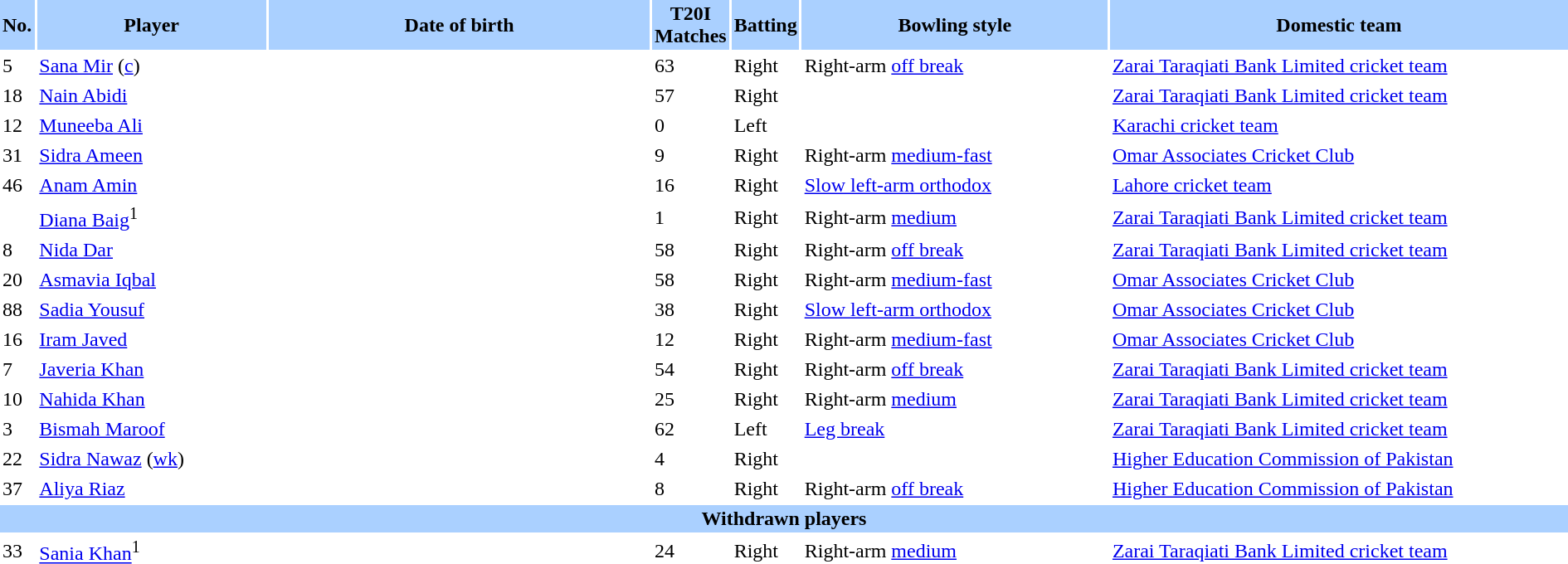<table class="sortable" style="width:100%;" border="0" cellspacing="2" cellpadding="2">
<tr style="background:#aad0ff;">
<th width=2%>No.</th>
<th width=15%>Player</th>
<th width=25%>Date of birth</th>
<th width=2%>T20I Matches</th>
<th width=3%>Batting</th>
<th width=20%>Bowling style</th>
<th width=30%>Domestic team</th>
</tr>
<tr>
<td>5</td>
<td><a href='#'>Sana Mir</a> (<a href='#'>c</a>)</td>
<td></td>
<td>63</td>
<td>Right</td>
<td>Right-arm <a href='#'>off break</a></td>
<td> <a href='#'>Zarai Taraqiati Bank Limited cricket team</a></td>
</tr>
<tr>
<td>18</td>
<td><a href='#'>Nain Abidi</a></td>
<td></td>
<td>57</td>
<td>Right</td>
<td></td>
<td> <a href='#'>Zarai Taraqiati Bank Limited cricket team</a></td>
</tr>
<tr>
<td>12</td>
<td><a href='#'>Muneeba Ali</a></td>
<td></td>
<td>0</td>
<td>Left</td>
<td></td>
<td> <a href='#'>Karachi cricket team</a></td>
</tr>
<tr>
<td>31</td>
<td><a href='#'>Sidra Ameen</a></td>
<td></td>
<td>9</td>
<td>Right</td>
<td>Right-arm <a href='#'>medium-fast</a></td>
<td> <a href='#'>Omar Associates Cricket Club</a></td>
</tr>
<tr>
<td>46</td>
<td><a href='#'>Anam Amin</a></td>
<td></td>
<td>16</td>
<td>Right</td>
<td><a href='#'>Slow left-arm orthodox</a></td>
<td> <a href='#'>Lahore cricket team</a></td>
</tr>
<tr>
<td></td>
<td><a href='#'>Diana Baig</a><sup>1</sup></td>
<td></td>
<td>1</td>
<td>Right</td>
<td>Right-arm <a href='#'>medium</a></td>
<td> <a href='#'>Zarai Taraqiati Bank Limited cricket team</a></td>
</tr>
<tr>
<td>8</td>
<td><a href='#'>Nida Dar</a></td>
<td></td>
<td>58</td>
<td>Right</td>
<td>Right-arm <a href='#'>off break</a></td>
<td> <a href='#'>Zarai Taraqiati Bank Limited cricket team</a></td>
</tr>
<tr>
<td>20</td>
<td><a href='#'>Asmavia Iqbal</a></td>
<td></td>
<td>58</td>
<td>Right</td>
<td>Right-arm <a href='#'>medium-fast</a></td>
<td> <a href='#'>Omar Associates Cricket Club</a></td>
</tr>
<tr>
<td>88</td>
<td><a href='#'>Sadia Yousuf</a></td>
<td></td>
<td>38</td>
<td>Right</td>
<td><a href='#'>Slow left-arm orthodox</a></td>
<td> <a href='#'>Omar Associates Cricket Club</a></td>
</tr>
<tr>
<td>16</td>
<td><a href='#'>Iram Javed</a></td>
<td></td>
<td>12</td>
<td>Right</td>
<td>Right-arm <a href='#'>medium-fast</a></td>
<td> <a href='#'>Omar Associates Cricket Club</a></td>
</tr>
<tr>
<td>7</td>
<td><a href='#'>Javeria Khan</a></td>
<td></td>
<td>54</td>
<td>Right</td>
<td>Right-arm <a href='#'>off break</a></td>
<td> <a href='#'>Zarai Taraqiati Bank Limited cricket team</a></td>
</tr>
<tr>
<td>10</td>
<td><a href='#'>Nahida Khan</a></td>
<td></td>
<td>25</td>
<td>Right</td>
<td>Right-arm <a href='#'>medium</a></td>
<td> <a href='#'>Zarai Taraqiati Bank Limited cricket team</a></td>
</tr>
<tr>
<td>3</td>
<td><a href='#'>Bismah Maroof</a></td>
<td></td>
<td>62</td>
<td>Left</td>
<td><a href='#'>Leg break</a></td>
<td> <a href='#'>Zarai Taraqiati Bank Limited cricket team</a></td>
</tr>
<tr>
<td>22</td>
<td><a href='#'>Sidra Nawaz</a> (<a href='#'>wk</a>)</td>
<td></td>
<td>4</td>
<td>Right</td>
<td></td>
<td> <a href='#'>Higher Education Commission of Pakistan</a></td>
</tr>
<tr>
<td>37</td>
<td><a href='#'>Aliya Riaz</a></td>
<td></td>
<td>8</td>
<td>Right</td>
<td>Right-arm <a href='#'>off break</a></td>
<td> <a href='#'>Higher Education Commission of Pakistan</a></td>
</tr>
<tr class=sortbottom style="background:#aad0ff;">
<th colspan=7>Withdrawn players</th>
</tr>
<tr class=sortbottom>
<td>33</td>
<td><a href='#'>Sania Khan</a><sup>1</sup></td>
<td></td>
<td>24</td>
<td>Right</td>
<td>Right-arm <a href='#'>medium</a></td>
<td> <a href='#'>Zarai Taraqiati Bank Limited cricket team</a></td>
</tr>
</table>
